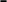<table align="right">
<tr>
<td></td>
</tr>
<tr>
<td></td>
</tr>
<tr>
<td></td>
</tr>
<tr>
<td></td>
</tr>
<tr>
<td></td>
</tr>
<tr>
<td></td>
</tr>
<tr>
<td></td>
</tr>
<tr>
<td></td>
</tr>
<tr>
<td></td>
</tr>
<tr>
<td></td>
</tr>
<tr>
<td></td>
</tr>
<tr>
<td></td>
</tr>
<tr>
<td></td>
</tr>
<tr>
<td></td>
</tr>
<tr>
<td></td>
</tr>
<tr>
<td></td>
</tr>
<tr>
<td></td>
</tr>
<tr>
<td></td>
</tr>
<tr>
<td></td>
</tr>
<tr>
<td>-</td>
</tr>
<tr>
</tr>
</table>
